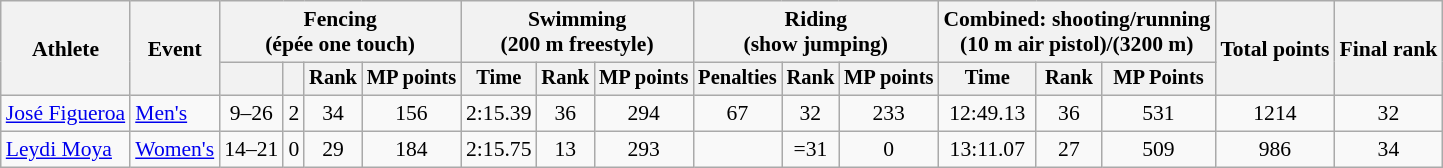<table class="wikitable" style="font-size:90%">
<tr>
<th rowspan="2">Athlete</th>
<th rowspan="2">Event</th>
<th colspan=4>Fencing<br><span>(épée one touch)</span></th>
<th colspan=3>Swimming<br><span>(200 m freestyle)</span></th>
<th colspan=3>Riding<br><span>(show jumping)</span></th>
<th colspan=3>Combined: shooting/running<br><span>(10 m air pistol)/(3200 m)</span></th>
<th rowspan=2>Total points</th>
<th rowspan=2>Final rank</th>
</tr>
<tr style="font-size:95%">
<th></th>
<th></th>
<th>Rank</th>
<th>MP points</th>
<th>Time</th>
<th>Rank</th>
<th>MP points</th>
<th>Penalties</th>
<th>Rank</th>
<th>MP points</th>
<th>Time</th>
<th>Rank</th>
<th>MP Points</th>
</tr>
<tr align=center>
<td align=left><a href='#'>José Figueroa</a></td>
<td align=left><a href='#'>Men's</a></td>
<td>9–26</td>
<td>2</td>
<td>34</td>
<td>156</td>
<td>2:15.39</td>
<td>36</td>
<td>294</td>
<td>67</td>
<td>32</td>
<td>233</td>
<td>12:49.13</td>
<td>36</td>
<td>531</td>
<td>1214</td>
<td>32</td>
</tr>
<tr align=center>
<td align=left><a href='#'>Leydi Moya</a></td>
<td align=left><a href='#'>Women's</a></td>
<td>14–21</td>
<td>0</td>
<td>29</td>
<td>184</td>
<td>2:15.75</td>
<td>13</td>
<td>293</td>
<td></td>
<td>=31</td>
<td>0</td>
<td>13:11.07</td>
<td>27</td>
<td>509</td>
<td>986</td>
<td>34</td>
</tr>
</table>
